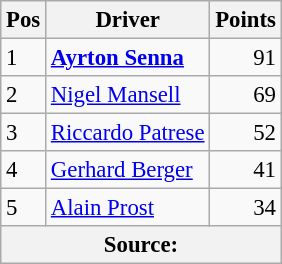<table class="wikitable" style="font-size: 95%;">
<tr>
<th>Pos</th>
<th>Driver</th>
<th>Points</th>
</tr>
<tr>
<td>1</td>
<td> <strong><a href='#'>Ayrton Senna</a></strong></td>
<td align="right">91</td>
</tr>
<tr>
<td>2</td>
<td> <a href='#'>Nigel Mansell</a></td>
<td align="right">69</td>
</tr>
<tr>
<td>3</td>
<td> <a href='#'>Riccardo Patrese</a></td>
<td align="right">52</td>
</tr>
<tr>
<td>4</td>
<td> <a href='#'>Gerhard Berger</a></td>
<td align="right">41</td>
</tr>
<tr>
<td>5</td>
<td> <a href='#'>Alain Prost</a></td>
<td align="right">34</td>
</tr>
<tr>
<th colspan=4>Source: </th>
</tr>
</table>
